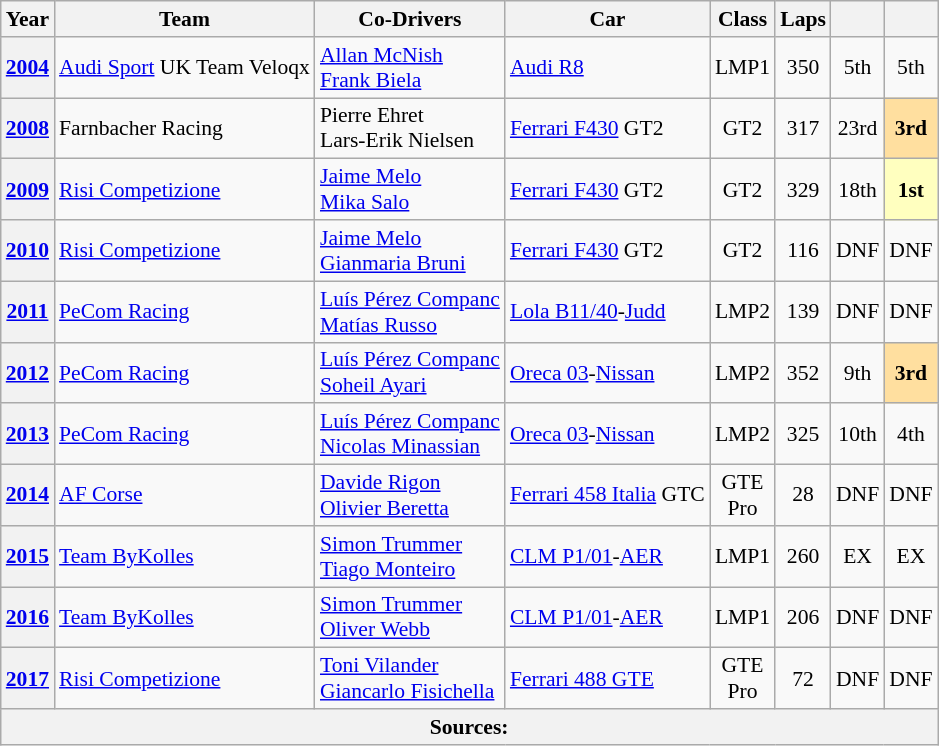<table class="wikitable" style="text-align:center; font-size:90%">
<tr>
<th>Year</th>
<th>Team</th>
<th>Co-Drivers</th>
<th>Car</th>
<th>Class</th>
<th>Laps</th>
<th></th>
<th></th>
</tr>
<tr>
<th><a href='#'>2004</a></th>
<td align="left"> <a href='#'>Audi Sport</a> UK Team Veloqx</td>
<td align="left"> <a href='#'>Allan McNish</a><br> <a href='#'>Frank Biela</a></td>
<td align="left"><a href='#'>Audi R8</a></td>
<td>LMP1</td>
<td>350</td>
<td>5th</td>
<td>5th</td>
</tr>
<tr>
<th><a href='#'>2008</a></th>
<td align="left"> Farnbacher Racing</td>
<td align="left"> Pierre Ehret<br> Lars-Erik Nielsen</td>
<td align="left"><a href='#'>Ferrari F430</a> GT2</td>
<td>GT2</td>
<td>317</td>
<td>23rd</td>
<td style="background:#FFDF9F;"><strong>3rd</strong></td>
</tr>
<tr>
<th><a href='#'>2009</a></th>
<td align="left"> <a href='#'>Risi Competizione</a></td>
<td align="left"> <a href='#'>Jaime Melo</a><br> <a href='#'>Mika Salo</a></td>
<td align="left"><a href='#'>Ferrari F430</a> GT2</td>
<td>GT2</td>
<td>329</td>
<td>18th</td>
<td style="background:#FFFFBF;"><strong>1st</strong></td>
</tr>
<tr>
<th><a href='#'>2010</a></th>
<td align="left"> <a href='#'>Risi Competizione</a></td>
<td align="left"> <a href='#'>Jaime Melo</a><br> <a href='#'>Gianmaria Bruni</a></td>
<td align="left"><a href='#'>Ferrari F430</a> GT2</td>
<td>GT2</td>
<td>116</td>
<td>DNF</td>
<td>DNF</td>
</tr>
<tr>
<th><a href='#'>2011</a></th>
<td align="left"> <a href='#'>PeCom Racing</a></td>
<td align="left"> <a href='#'>Luís Pérez Companc</a><br> <a href='#'>Matías Russo</a></td>
<td align="left"><a href='#'>Lola B11/40</a>-<a href='#'>Judd</a></td>
<td>LMP2</td>
<td>139</td>
<td>DNF</td>
<td>DNF</td>
</tr>
<tr>
<th><a href='#'>2012</a></th>
<td align="left"> <a href='#'>PeCom Racing</a></td>
<td align="left"> <a href='#'>Luís Pérez Companc</a><br> <a href='#'>Soheil Ayari</a></td>
<td align="left"><a href='#'>Oreca 03</a>-<a href='#'>Nissan</a></td>
<td>LMP2</td>
<td>352</td>
<td>9th</td>
<td style="background:#FFDF9F;"><strong>3rd</strong></td>
</tr>
<tr>
<th><a href='#'>2013</a></th>
<td align="left"> <a href='#'>PeCom Racing</a></td>
<td align="left"> <a href='#'>Luís Pérez Companc</a><br> <a href='#'>Nicolas Minassian</a></td>
<td align="left"><a href='#'>Oreca 03</a>-<a href='#'>Nissan</a></td>
<td>LMP2</td>
<td>325</td>
<td>10th</td>
<td>4th</td>
</tr>
<tr>
<th><a href='#'>2014</a></th>
<td align="left"> <a href='#'>AF Corse</a></td>
<td align="left"> <a href='#'>Davide Rigon</a><br> <a href='#'>Olivier Beretta</a></td>
<td align="left"><a href='#'>Ferrari 458 Italia</a> GTC</td>
<td>GTE<br>Pro</td>
<td>28</td>
<td>DNF</td>
<td>DNF</td>
</tr>
<tr>
<th><a href='#'>2015</a></th>
<td align="left"> <a href='#'>Team ByKolles</a></td>
<td align="left"> <a href='#'>Simon Trummer</a><br> <a href='#'>Tiago Monteiro</a></td>
<td align="left"><a href='#'>CLM P1/01</a>-<a href='#'>AER</a></td>
<td>LMP1</td>
<td>260</td>
<td>EX</td>
<td>EX</td>
</tr>
<tr>
<th><a href='#'>2016</a></th>
<td align="left"> <a href='#'>Team ByKolles</a></td>
<td align="left"> <a href='#'>Simon Trummer</a><br> <a href='#'>Oliver Webb</a></td>
<td align="left"><a href='#'>CLM P1/01</a>-<a href='#'>AER</a></td>
<td>LMP1</td>
<td>206</td>
<td>DNF</td>
<td>DNF</td>
</tr>
<tr>
<th><a href='#'>2017</a></th>
<td align="left"> <a href='#'>Risi Competizione</a></td>
<td align="left"> <a href='#'>Toni Vilander</a><br> <a href='#'>Giancarlo Fisichella</a></td>
<td align="left"><a href='#'>Ferrari 488 GTE</a></td>
<td>GTE<br>Pro</td>
<td>72</td>
<td>DNF</td>
<td>DNF</td>
</tr>
<tr>
<th colspan="8">Sources:</th>
</tr>
</table>
